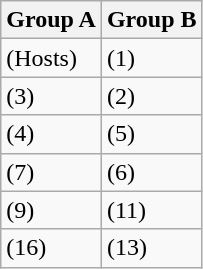<table class="wikitable">
<tr>
<th>Group A</th>
<th>Group B</th>
</tr>
<tr>
<td> (Hosts)</td>
<td> (1)</td>
</tr>
<tr>
<td> (3)</td>
<td> (2)</td>
</tr>
<tr>
<td> (4)</td>
<td> (5)</td>
</tr>
<tr>
<td> (7)</td>
<td> (6)</td>
</tr>
<tr>
<td> (9)</td>
<td> (11)</td>
</tr>
<tr>
<td> (16)</td>
<td> (13)</td>
</tr>
</table>
